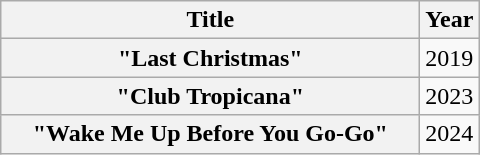<table class="wikitable plainrowheaders" style="text-align:center;">
<tr>
<th scope="col" style="width:17em;">Title</th>
<th scope="col">Year</th>
</tr>
<tr>
<th scope="row">"Last Christmas"</th>
<td>2019</td>
</tr>
<tr>
<th scope="row">"Club Tropicana"</th>
<td>2023</td>
</tr>
<tr>
<th scope="row">"Wake Me Up Before You Go-Go"</th>
<td>2024</td>
</tr>
</table>
